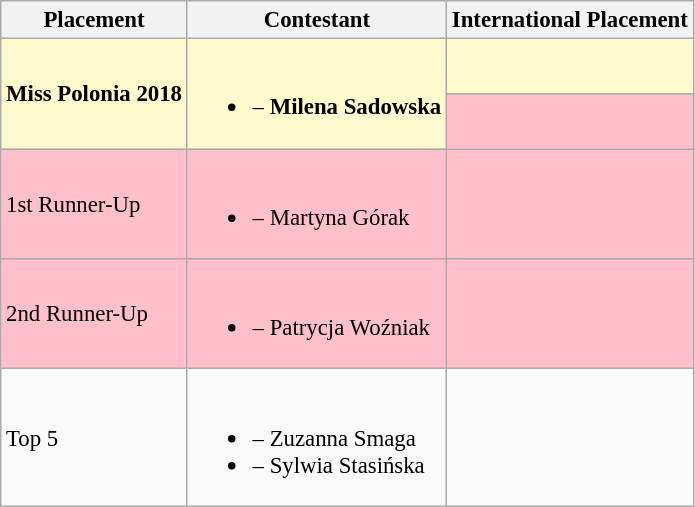<table class="wikitable sortable" style="font-size: 95%;">
<tr>
<th>Placement</th>
<th>Contestant</th>
<th>International Placement</th>
</tr>
<tr style="background:#FFFACD;">
<td rowspan=2><strong>Miss Polonia 2018</strong></td>
<td rowspan=2><br><ul><li><strong></strong> – <strong>Milena Sadowska</strong></li></ul></td>
<td></td>
</tr>
<tr style="background:pink;">
<td></td>
</tr>
<tr style="background:pink;">
<td>1st Runner-Up</td>
<td><br><ul><li> – Martyna Górak</li></ul></td>
<td></td>
</tr>
<tr style="background:pink;">
<td>2nd Runner-Up</td>
<td><br><ul><li> – Patrycja Woźniak</li></ul></td>
<td></td>
</tr>
<tr>
<td>Top 5</td>
<td><br><ul><li> – Zuzanna Smaga</li><li> – Sylwia Stasińska</li></ul></td>
</tr>
</table>
